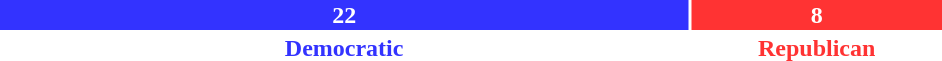<table style="width:50%">
<tr>
<td scope="row" colspan="3" style="text-align:center"></td>
</tr>
<tr>
<td scope="row" style="background:#33F; width:73.3%; text-align:center; color:white"><strong>22</strong></td>
<td style="background:#F33; width:26.7%; text-align:center; color:white"><strong>8</strong></td>
</tr>
<tr>
<td scope="row" style="text-align:center; color:#33F"><strong>Democratic</strong></td>
<td style="text-align:center; color:#F33"><strong>Republican</strong></td>
</tr>
</table>
